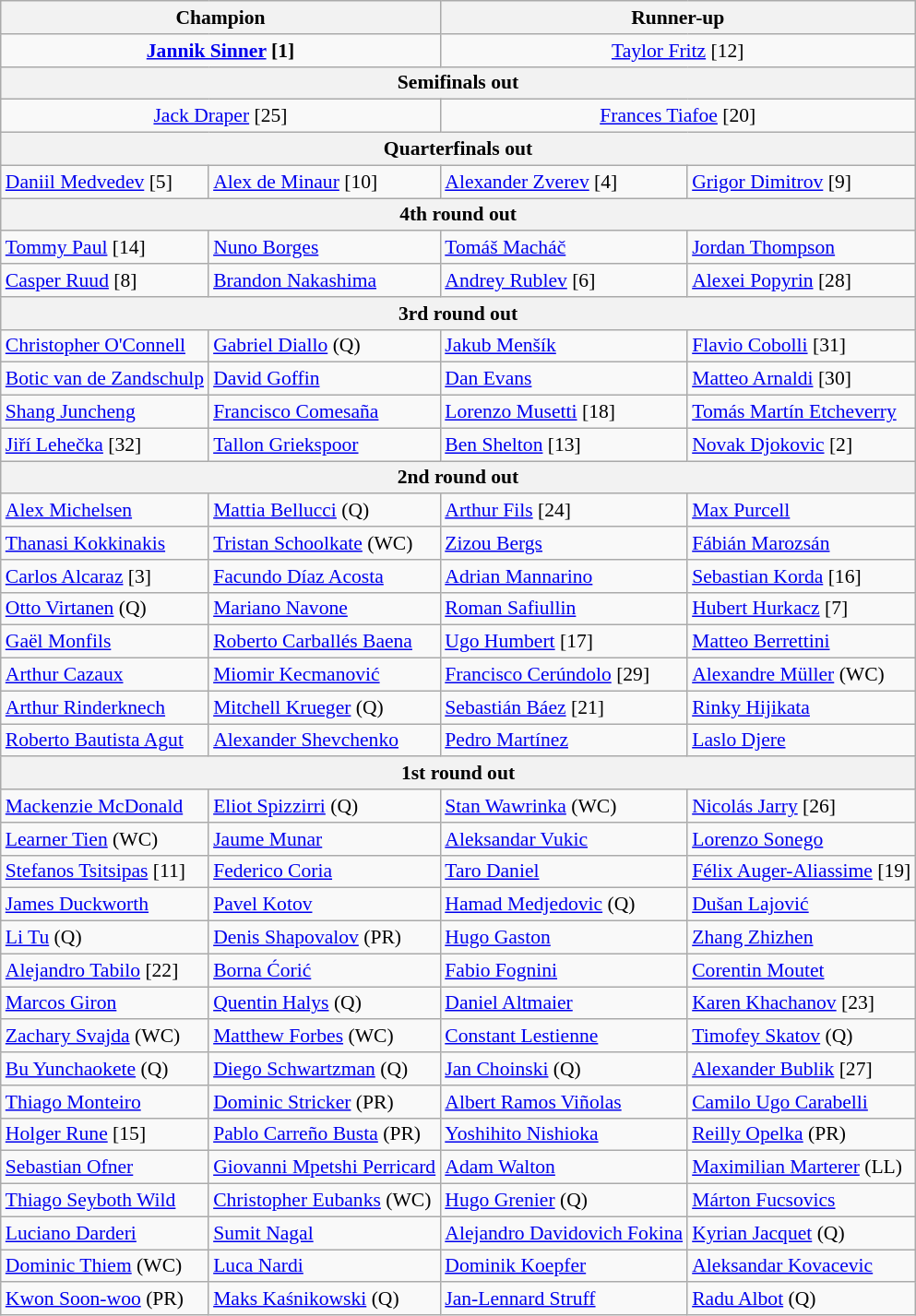<table class="wikitable mw-collapsible mw-collapsed" style="font-size:90%">
<tr>
<th colspan=2>Champion</th>
<th colspan=2>Runner-up</th>
</tr>
<tr style="text-align:center;">
<td colspan=2> <strong><a href='#'>Jannik Sinner</a> [1]</strong></td>
<td colspan=2> <a href='#'>Taylor Fritz</a> [12]</td>
</tr>
<tr>
<th colspan=4>Semifinals out</th>
</tr>
<tr style="text-align:center;">
<td colspan=2> <a href='#'>Jack Draper</a> [25]</td>
<td colspan=2> <a href='#'>Frances Tiafoe</a> [20]</td>
</tr>
<tr>
<th colspan=4>Quarterfinals out</th>
</tr>
<tr>
<td> <a href='#'>Daniil Medvedev</a> [5]</td>
<td> <a href='#'>Alex de Minaur</a> [10]</td>
<td> <a href='#'>Alexander Zverev</a> [4]</td>
<td> <a href='#'>Grigor Dimitrov</a> [9]</td>
</tr>
<tr>
<th colspan=4>4th round out</th>
</tr>
<tr>
<td> <a href='#'>Tommy Paul</a> [14]</td>
<td> <a href='#'>Nuno Borges</a></td>
<td> <a href='#'>Tomáš Macháč</a></td>
<td> <a href='#'>Jordan Thompson</a></td>
</tr>
<tr>
<td> <a href='#'>Casper Ruud</a> [8]</td>
<td> <a href='#'>Brandon Nakashima</a></td>
<td> <a href='#'>Andrey Rublev</a> [6]</td>
<td> <a href='#'>Alexei Popyrin</a> [28]</td>
</tr>
<tr>
<th colspan=4>3rd round out</th>
</tr>
<tr>
<td> <a href='#'>Christopher O'Connell</a></td>
<td> <a href='#'>Gabriel Diallo</a> (Q)</td>
<td> <a href='#'>Jakub Menšík</a></td>
<td> <a href='#'>Flavio Cobolli</a> [31]</td>
</tr>
<tr>
<td> <a href='#'>Botic van de Zandschulp</a></td>
<td> <a href='#'>David Goffin</a></td>
<td> <a href='#'>Dan Evans</a></td>
<td> <a href='#'>Matteo Arnaldi</a> [30]</td>
</tr>
<tr>
<td> <a href='#'>Shang Juncheng</a></td>
<td> <a href='#'>Francisco Comesaña</a></td>
<td> <a href='#'>Lorenzo Musetti</a> [18]</td>
<td> <a href='#'>Tomás Martín Etcheverry</a></td>
</tr>
<tr>
<td> <a href='#'>Jiří Lehečka</a> [32]</td>
<td> <a href='#'>Tallon Griekspoor</a></td>
<td> <a href='#'>Ben Shelton</a> [13]</td>
<td> <a href='#'>Novak Djokovic</a> [2]</td>
</tr>
<tr>
<th colspan=4>2nd round out</th>
</tr>
<tr>
<td> <a href='#'>Alex Michelsen</a></td>
<td> <a href='#'>Mattia Bellucci</a> (Q)</td>
<td> <a href='#'>Arthur Fils</a> [24]</td>
<td> <a href='#'>Max Purcell</a></td>
</tr>
<tr>
<td> <a href='#'>Thanasi Kokkinakis</a></td>
<td> <a href='#'>Tristan Schoolkate</a> (WC)</td>
<td> <a href='#'>Zizou Bergs</a></td>
<td> <a href='#'>Fábián Marozsán</a></td>
</tr>
<tr>
<td> <a href='#'>Carlos Alcaraz</a> [3]</td>
<td> <a href='#'>Facundo Díaz Acosta</a></td>
<td> <a href='#'>Adrian Mannarino</a></td>
<td> <a href='#'>Sebastian Korda</a> [16]</td>
</tr>
<tr>
<td> <a href='#'>Otto Virtanen</a> (Q)</td>
<td> <a href='#'>Mariano Navone</a></td>
<td> <a href='#'>Roman Safiullin</a></td>
<td> <a href='#'>Hubert Hurkacz</a> [7]</td>
</tr>
<tr>
<td> <a href='#'>Gaël Monfils</a></td>
<td> <a href='#'>Roberto Carballés Baena</a></td>
<td> <a href='#'>Ugo Humbert</a> [17]</td>
<td> <a href='#'>Matteo Berrettini</a></td>
</tr>
<tr>
<td> <a href='#'>Arthur Cazaux</a></td>
<td> <a href='#'>Miomir Kecmanović</a></td>
<td> <a href='#'>Francisco Cerúndolo</a> [29]</td>
<td> <a href='#'>Alexandre Müller</a> (WC)</td>
</tr>
<tr>
<td> <a href='#'>Arthur Rinderknech</a></td>
<td> <a href='#'>Mitchell Krueger</a> (Q)</td>
<td> <a href='#'>Sebastián Báez</a> [21]</td>
<td> <a href='#'>Rinky Hijikata</a></td>
</tr>
<tr>
<td> <a href='#'>Roberto Bautista Agut</a></td>
<td> <a href='#'>Alexander Shevchenko</a></td>
<td> <a href='#'>Pedro Martínez</a></td>
<td> <a href='#'>Laslo Djere</a></td>
</tr>
<tr>
<th colspan=4>1st round out</th>
</tr>
<tr>
<td> <a href='#'>Mackenzie McDonald</a></td>
<td> <a href='#'>Eliot Spizzirri</a> (Q)</td>
<td> <a href='#'>Stan Wawrinka</a> (WC)</td>
<td> <a href='#'>Nicolás Jarry</a> [26]</td>
</tr>
<tr>
<td> <a href='#'>Learner Tien</a> (WC)</td>
<td> <a href='#'>Jaume Munar</a></td>
<td> <a href='#'>Aleksandar Vukic</a></td>
<td> <a href='#'>Lorenzo Sonego</a></td>
</tr>
<tr>
<td> <a href='#'>Stefanos Tsitsipas</a> [11]</td>
<td> <a href='#'>Federico Coria</a></td>
<td> <a href='#'>Taro Daniel</a></td>
<td> <a href='#'>Félix Auger-Aliassime</a> [19]</td>
</tr>
<tr>
<td> <a href='#'>James Duckworth</a></td>
<td> <a href='#'>Pavel Kotov</a></td>
<td> <a href='#'>Hamad Medjedovic</a> (Q)</td>
<td> <a href='#'>Dušan Lajović</a></td>
</tr>
<tr>
<td> <a href='#'>Li Tu</a> (Q)</td>
<td> <a href='#'>Denis Shapovalov</a> (PR)</td>
<td> <a href='#'>Hugo Gaston</a></td>
<td> <a href='#'>Zhang Zhizhen</a></td>
</tr>
<tr>
<td> <a href='#'>Alejandro Tabilo</a> [22]</td>
<td> <a href='#'>Borna Ćorić</a></td>
<td> <a href='#'>Fabio Fognini</a></td>
<td> <a href='#'>Corentin Moutet</a></td>
</tr>
<tr>
<td> <a href='#'>Marcos Giron</a></td>
<td> <a href='#'>Quentin Halys</a> (Q)</td>
<td> <a href='#'>Daniel Altmaier</a></td>
<td> <a href='#'>Karen Khachanov</a> [23]</td>
</tr>
<tr>
<td> <a href='#'>Zachary Svajda</a> (WC)</td>
<td> <a href='#'>Matthew Forbes</a> (WC)</td>
<td> <a href='#'>Constant Lestienne</a></td>
<td> <a href='#'>Timofey Skatov</a> (Q)</td>
</tr>
<tr>
<td> <a href='#'>Bu Yunchaokete</a> (Q)</td>
<td> <a href='#'>Diego Schwartzman</a> (Q)</td>
<td> <a href='#'>Jan Choinski</a> (Q)</td>
<td> <a href='#'>Alexander Bublik</a> [27]</td>
</tr>
<tr>
<td> <a href='#'>Thiago Monteiro</a></td>
<td> <a href='#'>Dominic Stricker</a> (PR)</td>
<td> <a href='#'>Albert Ramos Viñolas</a></td>
<td> <a href='#'>Camilo Ugo Carabelli</a></td>
</tr>
<tr>
<td> <a href='#'>Holger Rune</a> [15]</td>
<td> <a href='#'>Pablo Carreño Busta</a> (PR)</td>
<td> <a href='#'>Yoshihito Nishioka</a></td>
<td> <a href='#'>Reilly Opelka</a> (PR)</td>
</tr>
<tr>
<td> <a href='#'>Sebastian Ofner</a></td>
<td> <a href='#'>Giovanni Mpetshi Perricard</a></td>
<td> <a href='#'>Adam Walton</a></td>
<td> <a href='#'>Maximilian Marterer</a> (LL)</td>
</tr>
<tr>
<td> <a href='#'>Thiago Seyboth Wild</a></td>
<td> <a href='#'>Christopher Eubanks</a> (WC)</td>
<td> <a href='#'>Hugo Grenier</a> (Q)</td>
<td> <a href='#'>Márton Fucsovics</a></td>
</tr>
<tr>
<td> <a href='#'>Luciano Darderi</a></td>
<td> <a href='#'>Sumit Nagal</a></td>
<td> <a href='#'>Alejandro Davidovich Fokina</a></td>
<td> <a href='#'>Kyrian Jacquet</a> (Q)</td>
</tr>
<tr>
<td> <a href='#'>Dominic Thiem</a> (WC)</td>
<td> <a href='#'>Luca Nardi</a></td>
<td> <a href='#'>Dominik Koepfer</a></td>
<td> <a href='#'>Aleksandar Kovacevic</a></td>
</tr>
<tr>
<td> <a href='#'>Kwon Soon-woo</a> (PR)</td>
<td> <a href='#'>Maks Kaśnikowski</a> (Q)</td>
<td> <a href='#'>Jan-Lennard Struff</a></td>
<td> <a href='#'>Radu Albot</a> (Q)</td>
</tr>
</table>
